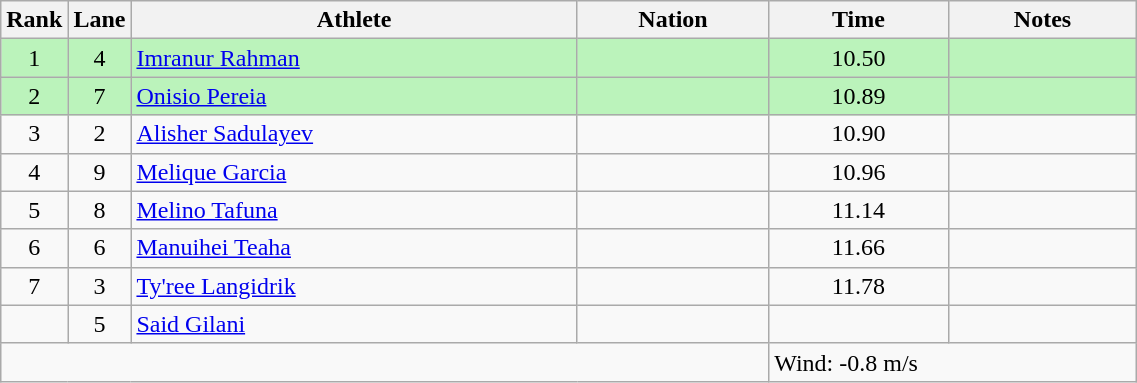<table class="wikitable sortable" style="text-align:center;width: 60%;">
<tr>
<th scope="col" style="width: 10px;">Rank</th>
<th scope="col" style="width: 10px;">Lane</th>
<th scope="col">Athlete</th>
<th scope="col">Nation</th>
<th scope="col">Time</th>
<th scope="col">Notes</th>
</tr>
<tr bgcolor=bbf3bb>
<td>1</td>
<td>4</td>
<td align=left><a href='#'>Imranur Rahman</a></td>
<td align=left></td>
<td>10.50</td>
<td></td>
</tr>
<tr bgcolor=bbf3bb>
<td>2</td>
<td>7</td>
<td align=left><a href='#'>Onisio Pereia</a></td>
<td align=left></td>
<td>10.89</td>
<td></td>
</tr>
<tr>
<td>3</td>
<td>2</td>
<td align=left><a href='#'>Alisher Sadulayev</a></td>
<td align=left></td>
<td>10.90</td>
<td></td>
</tr>
<tr>
<td>4</td>
<td>9</td>
<td align=left><a href='#'>Melique Garcia</a></td>
<td align=left></td>
<td>10.96</td>
<td></td>
</tr>
<tr>
<td>5</td>
<td>8</td>
<td align=left><a href='#'>Melino Tafuna</a></td>
<td align=left></td>
<td>11.14</td>
<td></td>
</tr>
<tr>
<td>6</td>
<td>6</td>
<td align=left><a href='#'>Manuihei Teaha</a></td>
<td align=left></td>
<td>11.66</td>
<td></td>
</tr>
<tr>
<td>7</td>
<td>3</td>
<td align=left><a href='#'>Ty'ree Langidrik</a></td>
<td align=left></td>
<td>11.78</td>
<td></td>
</tr>
<tr>
<td></td>
<td>5</td>
<td align=left><a href='#'>Said Gilani</a></td>
<td align=left></td>
<td></td>
<td></td>
</tr>
<tr class="sortbottom">
<td colspan="4"></td>
<td colspan="2" style="text-align:left;">Wind: -0.8 m/s</td>
</tr>
</table>
